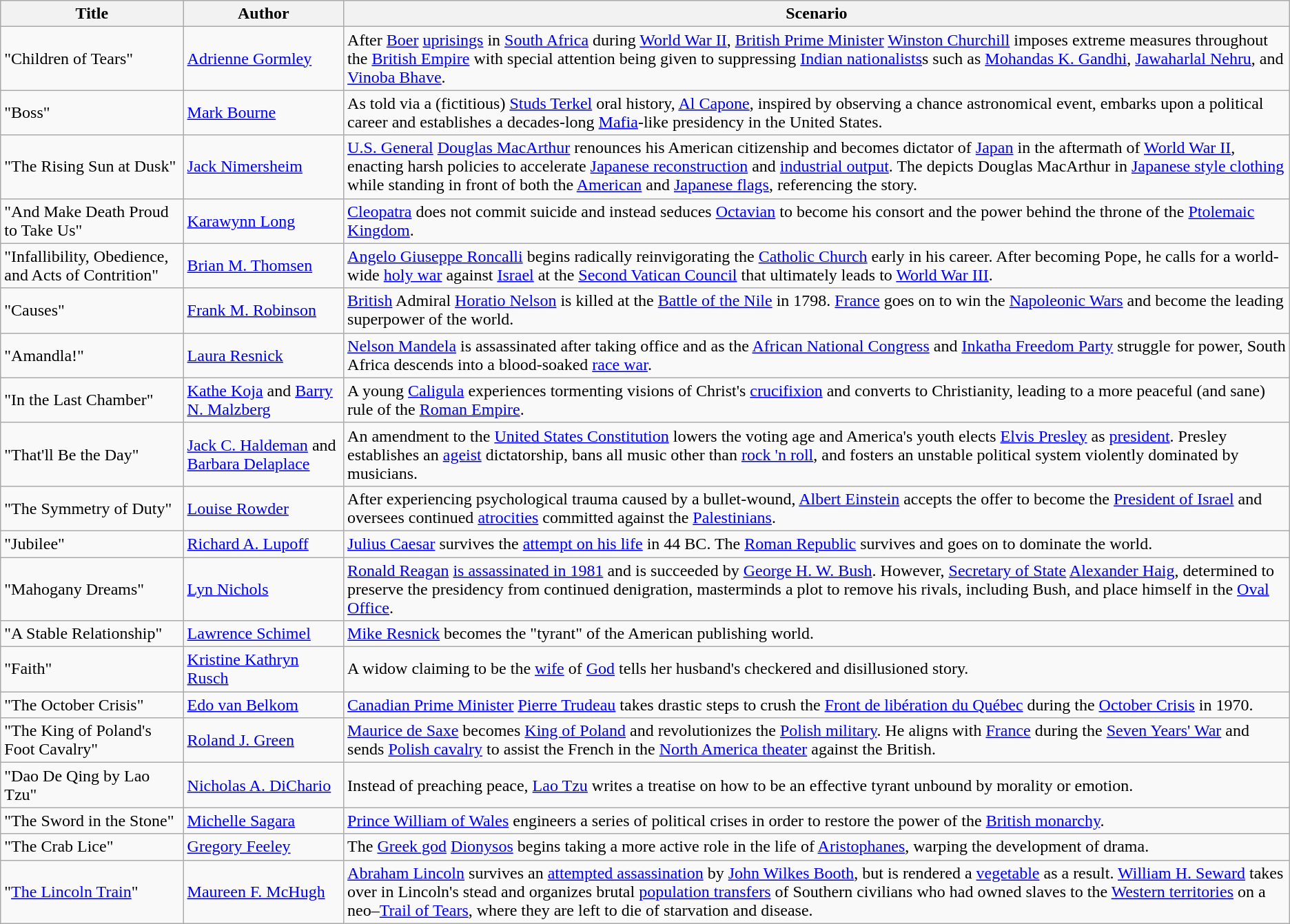<table class="wikitable">
<tr>
<th>Title</th>
<th>Author</th>
<th>Scenario</th>
</tr>
<tr>
<td>"Children of Tears"</td>
<td><a href='#'>Adrienne Gormley</a></td>
<td>After <a href='#'>Boer</a> <a href='#'>uprisings</a> in <a href='#'>South Africa</a> during <a href='#'>World War II</a>, <a href='#'>British Prime Minister</a> <a href='#'>Winston Churchill</a> imposes extreme measures throughout the <a href='#'>British Empire</a> with special attention being given to suppressing <a href='#'>Indian nationalists</a>s such as <a href='#'>Mohandas K. Gandhi</a>, <a href='#'>Jawaharlal Nehru</a>, and <a href='#'>Vinoba Bhave</a>.</td>
</tr>
<tr>
<td>"Boss"</td>
<td><a href='#'>Mark Bourne</a></td>
<td>As told via a (fictitious) <a href='#'>Studs Terkel</a> oral history, <a href='#'>Al Capone</a>, inspired by observing a chance astronomical event, embarks upon a political career and establishes a decades-long <a href='#'>Mafia</a>-like presidency in the United States.</td>
</tr>
<tr>
<td>"The Rising Sun at Dusk"</td>
<td><a href='#'>Jack Nimersheim</a></td>
<td><a href='#'>U.S. General</a> <a href='#'>Douglas MacArthur</a> renounces his American citizenship and becomes dictator of <a href='#'>Japan</a> in the aftermath of <a href='#'>World War II</a>, enacting harsh policies to accelerate <a href='#'>Japanese reconstruction</a> and <a href='#'>industrial output</a>. The  depicts Douglas MacArthur in <a href='#'>Japanese style clothing</a> while standing in front of both the <a href='#'>American</a> and <a href='#'>Japanese flags</a>, referencing the story.</td>
</tr>
<tr>
<td>"And Make Death Proud to Take Us"</td>
<td><a href='#'>Karawynn Long</a></td>
<td><a href='#'>Cleopatra</a> does not commit suicide and instead seduces <a href='#'>Octavian</a> to become his consort and the power behind the throne of the <a href='#'>Ptolemaic Kingdom</a>.</td>
</tr>
<tr>
<td>"Infallibility, Obedience, and Acts of Contrition"</td>
<td><a href='#'>Brian M. Thomsen</a></td>
<td><a href='#'>Angelo Giuseppe Roncalli</a> begins radically reinvigorating the <a href='#'>Catholic Church</a> early in his career. After becoming Pope, he calls for a world-wide <a href='#'>holy war</a> against <a href='#'>Israel</a> at the <a href='#'>Second Vatican Council</a> that ultimately leads to <a href='#'>World War III</a>.</td>
</tr>
<tr>
<td>"Causes"</td>
<td><a href='#'>Frank M. Robinson</a></td>
<td><a href='#'>British</a> Admiral <a href='#'>Horatio Nelson</a> is killed at the <a href='#'>Battle of the Nile</a> in 1798. <a href='#'>France</a> goes on to win the <a href='#'>Napoleonic Wars</a> and become the leading superpower of the world.</td>
</tr>
<tr>
<td>"Amandla!"</td>
<td><a href='#'>Laura Resnick</a></td>
<td><a href='#'>Nelson Mandela</a> is assassinated after taking office and as the <a href='#'>African National Congress</a> and <a href='#'>Inkatha Freedom Party</a> struggle for power, South Africa descends into a blood-soaked <a href='#'>race war</a>.</td>
</tr>
<tr>
<td>"In the Last Chamber"</td>
<td><a href='#'>Kathe Koja</a> and <a href='#'>Barry N. Malzberg</a></td>
<td>A young <a href='#'>Caligula</a> experiences tormenting visions of Christ's <a href='#'>crucifixion</a> and converts to Christianity, leading to a more peaceful (and sane) rule of the <a href='#'>Roman Empire</a>.</td>
</tr>
<tr>
<td>"That'll Be the Day"</td>
<td><a href='#'>Jack C. Haldeman</a> and <a href='#'>Barbara Delaplace</a></td>
<td>An amendment to the <a href='#'>United States Constitution</a> lowers the voting age and America's youth elects <a href='#'>Elvis Presley</a> as <a href='#'>president</a>. Presley establishes an <a href='#'>ageist</a> dictatorship, bans all music other than <a href='#'>rock 'n roll</a>, and fosters an unstable political system violently dominated by musicians.</td>
</tr>
<tr>
<td>"The Symmetry of Duty"</td>
<td><a href='#'>Louise Rowder</a></td>
<td>After experiencing psychological trauma caused by a bullet-wound, <a href='#'>Albert Einstein</a> accepts the offer to become the <a href='#'>President of Israel</a> and oversees continued <a href='#'>atrocities</a> committed against the <a href='#'>Palestinians</a>.</td>
</tr>
<tr>
<td>"Jubilee"</td>
<td><a href='#'>Richard A. Lupoff</a></td>
<td><a href='#'>Julius Caesar</a> survives the <a href='#'>attempt on his life</a> in 44 BC. The <a href='#'>Roman Republic</a> survives and goes on to dominate the world.</td>
</tr>
<tr>
<td>"Mahogany Dreams"</td>
<td><a href='#'>Lyn Nichols</a></td>
<td><a href='#'>Ronald Reagan</a> <a href='#'>is assassinated in 1981</a> and is succeeded by <a href='#'>George H. W. Bush</a>. However, <a href='#'>Secretary of State</a> <a href='#'>Alexander Haig</a>, determined to preserve the presidency from continued denigration, masterminds a plot to remove his rivals, including Bush, and place himself in the <a href='#'>Oval Office</a>.</td>
</tr>
<tr>
<td>"A Stable Relationship"</td>
<td><a href='#'>Lawrence Schimel</a></td>
<td><a href='#'>Mike Resnick</a> becomes the "tyrant" of the American publishing world.</td>
</tr>
<tr>
<td>"Faith"</td>
<td><a href='#'>Kristine Kathryn Rusch</a></td>
<td>A widow claiming to be the <a href='#'>wife</a> of <a href='#'>God</a> tells her husband's checkered and disillusioned story.</td>
</tr>
<tr>
<td>"The October Crisis"</td>
<td><a href='#'>Edo van Belkom</a></td>
<td><a href='#'>Canadian Prime Minister</a> <a href='#'>Pierre Trudeau</a> takes drastic steps to crush the <a href='#'>Front de libération du Québec</a> during the <a href='#'>October Crisis</a> in 1970.</td>
</tr>
<tr>
<td>"The King of Poland's Foot Cavalry"</td>
<td><a href='#'>Roland J. Green</a></td>
<td><a href='#'>Maurice de Saxe</a> becomes <a href='#'>King of Poland</a> and revolutionizes the <a href='#'>Polish military</a>. He aligns with <a href='#'>France</a> during the <a href='#'>Seven Years' War</a> and sends <a href='#'>Polish cavalry</a> to assist the French in the <a href='#'>North America theater</a> against the British.</td>
</tr>
<tr>
<td>"Dao De Qing by Lao Tzu"</td>
<td><a href='#'>Nicholas A. DiChario</a></td>
<td>Instead of preaching peace, <a href='#'>Lao Tzu</a> writes a treatise on how to be an effective tyrant unbound by morality or emotion.</td>
</tr>
<tr>
<td>"The Sword in the Stone"</td>
<td><a href='#'>Michelle Sagara</a></td>
<td><a href='#'>Prince William of Wales</a> engineers a series of political crises in order to restore the power of the <a href='#'>British monarchy</a>.</td>
</tr>
<tr>
<td>"The Crab Lice"</td>
<td><a href='#'>Gregory Feeley</a></td>
<td>The <a href='#'>Greek god</a> <a href='#'>Dionysos</a> begins taking a more active role in the life of <a href='#'>Aristophanes</a>, warping the development of drama.</td>
</tr>
<tr>
<td>"<a href='#'>The Lincoln Train</a>"</td>
<td><a href='#'>Maureen F. McHugh</a></td>
<td><a href='#'>Abraham Lincoln</a> survives an <a href='#'>attempted assassination</a> by <a href='#'>John Wilkes Booth</a>, but is rendered a <a href='#'>vegetable</a> as a result. <a href='#'>William H. Seward</a> takes over in Lincoln's stead and organizes brutal <a href='#'>population transfers</a> of Southern civilians who had owned slaves to the <a href='#'>Western territories</a> on a neo–<a href='#'>Trail of Tears</a>, where they are left to die of starvation and disease.</td>
</tr>
</table>
